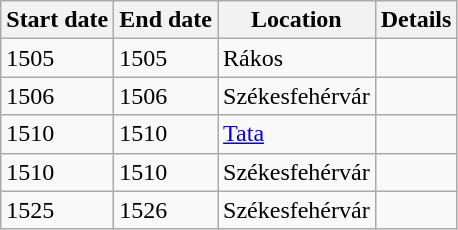<table class="wikitable">
<tr>
<th>Start date</th>
<th>End date</th>
<th>Location</th>
<th>Details</th>
</tr>
<tr>
<td>1505</td>
<td>1505</td>
<td>Rákos</td>
<td></td>
</tr>
<tr>
<td>1506</td>
<td>1506</td>
<td>Székesfehérvár</td>
<td></td>
</tr>
<tr>
<td>1510</td>
<td>1510</td>
<td><a href='#'>Tata</a></td>
<td></td>
</tr>
<tr>
<td>1510</td>
<td>1510</td>
<td>Székesfehérvár</td>
<td></td>
</tr>
<tr>
<td>1525</td>
<td>1526</td>
<td>Székesfehérvár</td>
<td></td>
</tr>
</table>
